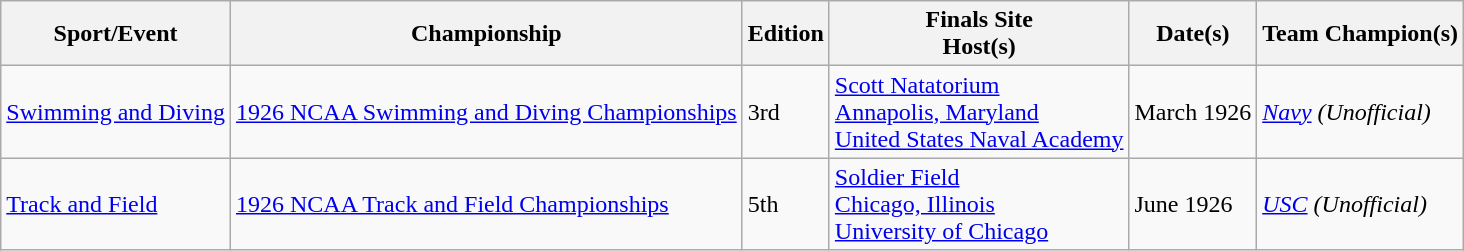<table class="wikitable sortable" style="text-align:left">
<tr>
<th>Sport/Event</th>
<th>Championship</th>
<th>Edition</th>
<th>Finals Site<br>Host(s)</th>
<th>Date(s)</th>
<th>Team Champion(s)</th>
</tr>
<tr>
<td><a href='#'>Swimming and Diving</a></td>
<td><a href='#'>1926 NCAA Swimming and Diving Championships</a></td>
<td>3rd</td>
<td><a href='#'>Scott Natatorium</a><br><a href='#'>Annapolis, Maryland</a><br><a href='#'>United States Naval Academy</a></td>
<td>March 1926</td>
<td><em><a href='#'>Navy</a> (Unofficial)</em></td>
</tr>
<tr>
<td><a href='#'>Track and Field</a></td>
<td><a href='#'>1926 NCAA Track and Field Championships</a></td>
<td>5th</td>
<td><a href='#'>Soldier Field</a><br><a href='#'>Chicago, Illinois</a><br><a href='#'>University of Chicago</a></td>
<td>June 1926</td>
<td><em><a href='#'>USC</a> (Unofficial)</em></td>
</tr>
</table>
